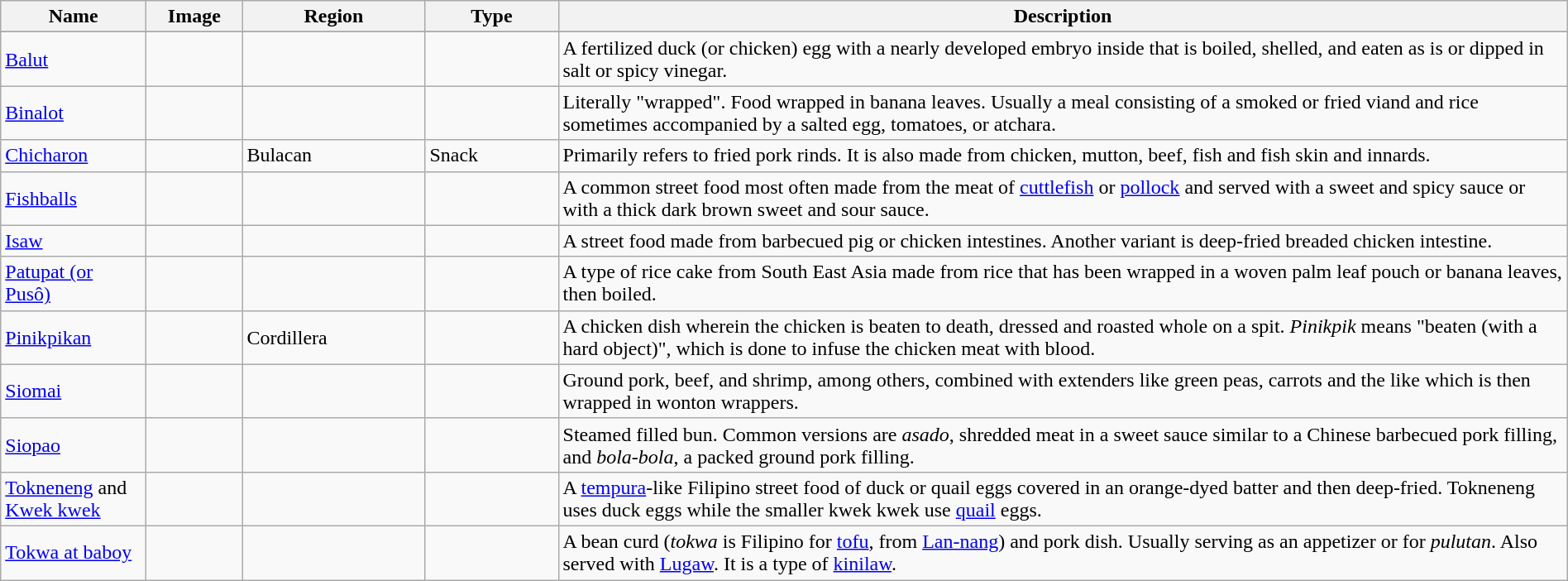<table class="wikitable sortable" width="100%">
<tr>
<th style="width:110px;">Name</th>
<th style="width:70px;">Image</th>
<th style="width:140px;">Region</th>
<th style="width:100px;">Type</th>
<th>Description</th>
</tr>
<tr>
</tr>
<tr>
<td><a href='#'>Balut</a></td>
<td></td>
<td></td>
<td></td>
<td>A fertilized duck (or chicken) egg with a nearly developed embryo inside that is boiled, shelled, and eaten as is or dipped in salt or spicy vinegar.</td>
</tr>
<tr>
<td><a href='#'>Binalot</a></td>
<td></td>
<td></td>
<td></td>
<td>Literally "wrapped". Food wrapped in banana leaves. Usually a meal consisting of a smoked or fried viand and rice sometimes accompanied by a salted egg, tomatoes, or atchara.</td>
</tr>
<tr>
<td><a href='#'>Chicharon</a></td>
<td></td>
<td>Bulacan</td>
<td>Snack</td>
<td>Primarily refers to fried pork rinds. It is also made from chicken, mutton, beef, fish and fish skin and innards.</td>
</tr>
<tr>
<td><a href='#'>Fishballs</a></td>
<td></td>
<td></td>
<td></td>
<td>A common street food most often made from the meat of <a href='#'>cuttlefish</a> or <a href='#'>pollock</a> and served with a sweet and spicy sauce or with a thick dark brown sweet and sour sauce.</td>
</tr>
<tr>
<td><a href='#'>Isaw</a></td>
<td></td>
<td></td>
<td></td>
<td>A street food made from barbecued pig or chicken intestines. Another variant is deep-fried breaded chicken intestine.</td>
</tr>
<tr>
<td><a href='#'>Patupat (or Pusô)</a></td>
<td></td>
<td></td>
<td></td>
<td>A type of rice cake from South East Asia made from rice that has been wrapped in a woven palm leaf pouch or banana leaves, then boiled.</td>
</tr>
<tr>
<td><a href='#'>Pinikpikan</a></td>
<td></td>
<td>Cordillera</td>
<td></td>
<td>A chicken dish wherein the chicken is beaten to death, dressed and roasted whole on a spit. <em>Pinikpik</em> means "beaten (with a hard object)", which is done to infuse the chicken meat with blood.</td>
</tr>
<tr>
<td><a href='#'>Siomai</a></td>
<td></td>
<td></td>
<td></td>
<td>Ground pork, beef, and shrimp, among others, combined with extenders like green peas, carrots and the like which is then wrapped in wonton wrappers.</td>
</tr>
<tr>
<td><a href='#'>Siopao</a></td>
<td></td>
<td></td>
<td></td>
<td>Steamed filled bun. Common versions are <em>asado</em>, shredded meat in a sweet sauce similar to a Chinese barbecued pork filling, and <em>bola-bola</em>, a packed ground pork filling.</td>
</tr>
<tr>
<td><a href='#'>Tokneneng</a> and <a href='#'>Kwek kwek</a></td>
<td></td>
<td></td>
<td></td>
<td>A <a href='#'>tempura</a>-like Filipino street food of duck or quail eggs covered in an orange-dyed batter and then deep-fried. Tokneneng uses duck eggs while the smaller kwek kwek use <a href='#'>quail</a> eggs.</td>
</tr>
<tr>
<td><a href='#'>Tokwa at baboy</a></td>
<td></td>
<td></td>
<td></td>
<td>A bean curd (<em>tokwa</em> is Filipino for <a href='#'>tofu</a>, from <a href='#'>Lan-nang</a>) and pork dish. Usually serving as an appetizer or for <em>pulutan</em>. Also served with <a href='#'>Lugaw</a>. It is a type of <a href='#'>kinilaw</a>.</td>
</tr>
</table>
